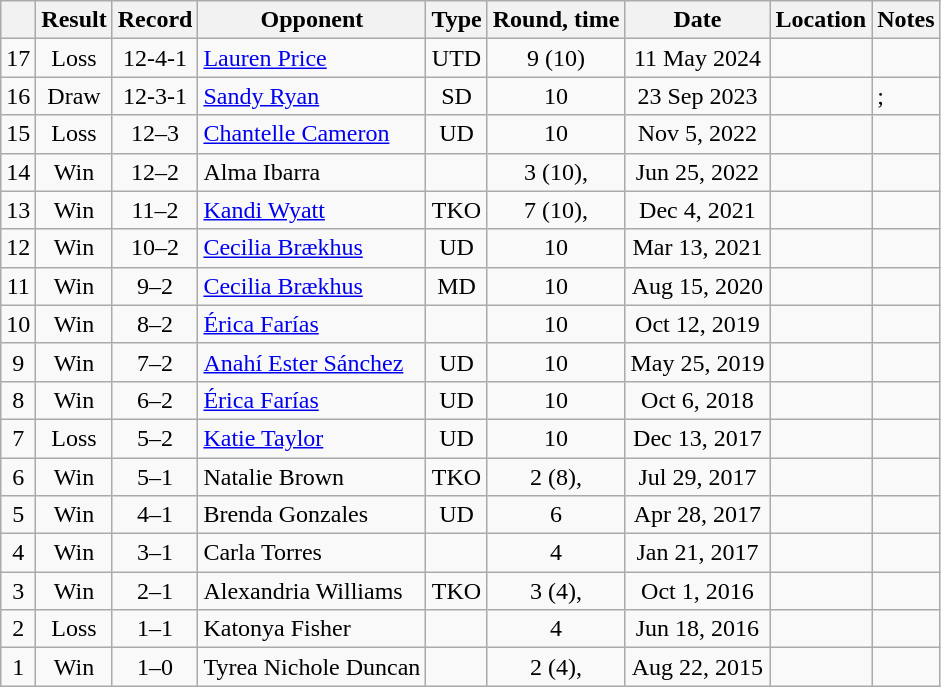<table class=wikitable style=text-align:center>
<tr>
<th></th>
<th>Result</th>
<th>Record</th>
<th>Opponent</th>
<th>Type</th>
<th>Round, time</th>
<th>Date</th>
<th>Location</th>
<th>Notes</th>
</tr>
<tr>
<td>17</td>
<td>Loss</td>
<td>12-4-1</td>
<td align=left><a href='#'>Lauren Price</a></td>
<td>UTD</td>
<td>9 (10)</td>
<td>11 May 2024</td>
<td align=left></td>
<td align=left></td>
</tr>
<tr>
<td>16</td>
<td>Draw</td>
<td>12-3-1</td>
<td align=left><a href='#'>Sandy Ryan</a></td>
<td>SD</td>
<td>10</td>
<td>23 Sep 2023</td>
<td align=left></td>
<td align=left>;<br></td>
</tr>
<tr>
<td>15</td>
<td>Loss</td>
<td>12–3</td>
<td align=left><a href='#'>Chantelle Cameron</a></td>
<td>UD</td>
<td>10</td>
<td>Nov 5, 2022</td>
<td align=left></td>
<td align=left></td>
</tr>
<tr>
<td>14</td>
<td>Win</td>
<td>12–2</td>
<td align=left>Alma Ibarra</td>
<td></td>
<td>3 (10), </td>
<td>Jun 25, 2022</td>
<td align=left></td>
<td align=left></td>
</tr>
<tr>
<td>13</td>
<td>Win</td>
<td>11–2</td>
<td align=left><a href='#'>Kandi Wyatt</a></td>
<td>TKO</td>
<td>7 (10), </td>
<td>Dec 4, 2021</td>
<td align=left></td>
<td align=left></td>
</tr>
<tr>
<td>12</td>
<td>Win</td>
<td>10–2</td>
<td align=left><a href='#'>Cecilia Brækhus</a></td>
<td>UD</td>
<td>10</td>
<td>Mar 13, 2021</td>
<td align=left></td>
<td align=left></td>
</tr>
<tr>
<td>11</td>
<td>Win</td>
<td>9–2</td>
<td align=left><a href='#'>Cecilia Brækhus</a></td>
<td>MD</td>
<td>10</td>
<td>Aug 15, 2020</td>
<td align=left></td>
<td align=left></td>
</tr>
<tr>
<td>10</td>
<td>Win</td>
<td>8–2</td>
<td align=left><a href='#'>Érica Farías</a></td>
<td></td>
<td>10</td>
<td>Oct 12, 2019</td>
<td align=left></td>
<td align=left></td>
</tr>
<tr>
<td>9</td>
<td>Win</td>
<td>7–2</td>
<td align=left><a href='#'>Anahí Ester Sánchez</a></td>
<td>UD</td>
<td>10</td>
<td>May 25, 2019</td>
<td align=left></td>
<td align=left></td>
</tr>
<tr>
<td>8</td>
<td>Win</td>
<td>6–2</td>
<td align=left><a href='#'>Érica Farías</a></td>
<td>UD</td>
<td>10</td>
<td>Oct 6, 2018</td>
<td align=left></td>
<td align=left></td>
</tr>
<tr>
<td>7</td>
<td>Loss</td>
<td>5–2</td>
<td align=left><a href='#'>Katie Taylor</a></td>
<td>UD</td>
<td>10</td>
<td>Dec 13, 2017</td>
<td align=left></td>
<td align=left></td>
</tr>
<tr>
<td>6</td>
<td>Win</td>
<td>5–1</td>
<td align=left>Natalie Brown</td>
<td>TKO</td>
<td>2 (8), </td>
<td>Jul 29, 2017</td>
<td align=left></td>
<td align=left></td>
</tr>
<tr>
<td>5</td>
<td>Win</td>
<td>4–1</td>
<td align=left>Brenda Gonzales</td>
<td>UD</td>
<td>6</td>
<td>Apr 28, 2017</td>
<td align=left></td>
<td align=left></td>
</tr>
<tr>
<td>4</td>
<td>Win</td>
<td>3–1</td>
<td align=left>Carla Torres</td>
<td></td>
<td>4</td>
<td>Jan 21, 2017</td>
<td align=left></td>
<td align=left></td>
</tr>
<tr>
<td>3</td>
<td>Win</td>
<td>2–1</td>
<td align=left>Alexandria Williams</td>
<td>TKO</td>
<td>3 (4), </td>
<td>Oct 1, 2016</td>
<td align=left></td>
<td align=left></td>
</tr>
<tr>
<td>2</td>
<td>Loss</td>
<td>1–1</td>
<td align=left>Katonya Fisher</td>
<td></td>
<td>4</td>
<td>Jun 18, 2016</td>
<td align=left></td>
<td align=left></td>
</tr>
<tr>
<td>1</td>
<td>Win</td>
<td>1–0</td>
<td align=left>Tyrea Nichole Duncan</td>
<td></td>
<td>2 (4), </td>
<td>Aug 22, 2015</td>
<td align=left></td>
<td align=left></td>
</tr>
</table>
